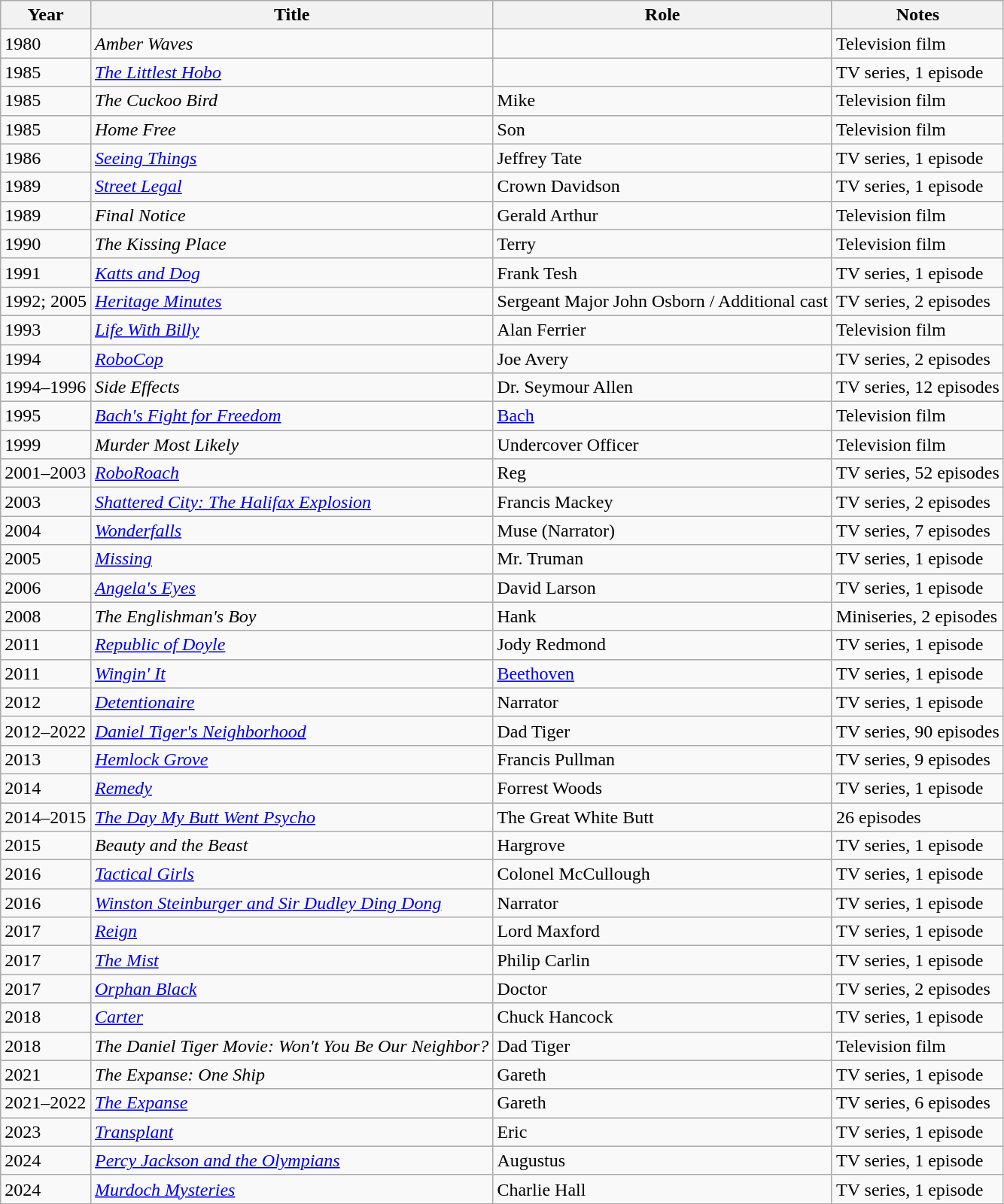<table class="wikitable sortable">
<tr>
<th>Year</th>
<th>Title</th>
<th>Role</th>
<th class="unsortable">Notes</th>
</tr>
<tr>
<td>1980</td>
<td><em>Amber Waves</em></td>
<td></td>
<td>Television film</td>
</tr>
<tr>
<td>1985</td>
<td><em><a href='#'>The Littlest Hobo</a></em></td>
<td></td>
<td>TV series, 1 episode</td>
</tr>
<tr>
<td>1985</td>
<td><em>The Cuckoo Bird</em></td>
<td>Mike</td>
<td>Television film</td>
</tr>
<tr>
<td>1985</td>
<td><em>Home Free</em></td>
<td>Son</td>
<td>Television film</td>
</tr>
<tr>
<td>1986</td>
<td><em><a href='#'>Seeing Things</a></em></td>
<td>Jeffrey Tate</td>
<td>TV series, 1 episode</td>
</tr>
<tr>
<td>1989</td>
<td><em><a href='#'>Street Legal</a></em></td>
<td>Crown Davidson</td>
<td>TV series, 1 episode</td>
</tr>
<tr>
<td>1989</td>
<td><em>Final Notice</em></td>
<td>Gerald Arthur</td>
<td>Television film</td>
</tr>
<tr>
<td>1990</td>
<td><em>The Kissing Place</em></td>
<td>Terry</td>
<td>Television film</td>
</tr>
<tr>
<td>1991</td>
<td><em><a href='#'>Katts and Dog</a></em></td>
<td>Frank Tesh</td>
<td>TV series, 1 episode</td>
</tr>
<tr>
<td>1992; 2005</td>
<td><em><a href='#'>Heritage Minutes</a></em></td>
<td>Sergeant  Major John Osborn / Additional cast</td>
<td>TV series, 2 episodes</td>
</tr>
<tr>
<td>1993</td>
<td><em><a href='#'>Life With Billy</a></em></td>
<td>Alan Ferrier</td>
<td>Television film</td>
</tr>
<tr>
<td>1994</td>
<td><em><a href='#'>RoboCop</a></em></td>
<td>Joe Avery</td>
<td>TV series, 2 episodes</td>
</tr>
<tr>
<td>1994–1996</td>
<td><em>Side Effects</em></td>
<td>Dr. Seymour Allen</td>
<td>TV series, 12 episodes</td>
</tr>
<tr>
<td>1995</td>
<td><em><a href='#'>Bach's Fight for Freedom</a></em></td>
<td><a href='#'>Bach</a></td>
<td>Television film</td>
</tr>
<tr>
<td>1999</td>
<td><em>Murder Most Likely</em></td>
<td>Undercover Officer</td>
<td>Television film</td>
</tr>
<tr>
<td>2001–2003</td>
<td><em><a href='#'>RoboRoach</a></em></td>
<td>Reg</td>
<td>TV series, 52 episodes</td>
</tr>
<tr>
<td>2003</td>
<td><em><a href='#'>Shattered City: The Halifax Explosion</a></em></td>
<td>Francis Mackey</td>
<td>TV series, 2 episodes</td>
</tr>
<tr>
<td>2004</td>
<td><em><a href='#'>Wonderfalls</a></em></td>
<td>Muse (Narrator)</td>
<td>TV series, 7 episodes</td>
</tr>
<tr>
<td>2005</td>
<td><em><a href='#'>Missing</a></em></td>
<td>Mr. Truman</td>
<td>TV series, 1 episode</td>
</tr>
<tr>
<td>2006</td>
<td><em><a href='#'>Angela's Eyes</a></em></td>
<td>David Larson</td>
<td>TV series, 1 episode</td>
</tr>
<tr>
<td>2008</td>
<td><em>The Englishman's Boy</em></td>
<td>Hank</td>
<td>Miniseries, 2 episodes</td>
</tr>
<tr>
<td>2011</td>
<td><em><a href='#'>Republic of Doyle</a></em></td>
<td>Jody Redmond</td>
<td>TV series, 1 episode</td>
</tr>
<tr>
<td>2011</td>
<td><em><a href='#'>Wingin' It</a></em></td>
<td><a href='#'>Beethoven</a></td>
<td>TV series, 1 episode</td>
</tr>
<tr>
<td>2012</td>
<td><em><a href='#'>Detentionaire</a></em></td>
<td>Narrator</td>
<td>TV series, 1 episode</td>
</tr>
<tr>
<td>2012–2022</td>
<td><em><a href='#'>Daniel Tiger's Neighborhood</a></em></td>
<td>Dad Tiger</td>
<td>TV series, 90 episodes</td>
</tr>
<tr>
<td>2013</td>
<td><em><a href='#'>Hemlock Grove</a></em></td>
<td>Francis Pullman</td>
<td>TV series, 9 episodes</td>
</tr>
<tr>
<td>2014</td>
<td><em><a href='#'>Remedy</a></em></td>
<td>Forrest Woods</td>
<td>TV series, 1 episode</td>
</tr>
<tr>
<td>2014–2015</td>
<td><em><a href='#'>The Day My Butt Went Psycho</a></em></td>
<td>The Great White Butt</td>
<td>26 episodes</td>
</tr>
<tr>
<td>2015</td>
<td><em>Beauty and the Beast</em></td>
<td>Hargrove</td>
<td>TV series, 1 episode</td>
</tr>
<tr>
<td>2016</td>
<td><em><a href='#'>Tactical Girls</a></em></td>
<td>Colonel McCullough</td>
<td>TV series, 1 episode</td>
</tr>
<tr>
<td>2016</td>
<td><em><a href='#'>Winston Steinburger and Sir Dudley Ding Dong</a></em></td>
<td>Narrator</td>
<td>TV series, 1 episode</td>
</tr>
<tr>
<td>2017</td>
<td><em><a href='#'>Reign</a></em></td>
<td>Lord Maxford</td>
<td>TV series, 1 episode</td>
</tr>
<tr>
<td>2017</td>
<td><em><a href='#'>The Mist</a></em></td>
<td>Philip Carlin</td>
<td>TV series, 1 episode</td>
</tr>
<tr>
<td>2017</td>
<td><em><a href='#'>Orphan Black</a></em></td>
<td>Doctor</td>
<td>TV series, 2 episodes</td>
</tr>
<tr>
<td>2018</td>
<td><em><a href='#'>Carter</a></em></td>
<td>Chuck Hancock</td>
<td>TV series, 1 episode</td>
</tr>
<tr>
<td>2018</td>
<td><em>The Daniel Tiger Movie: Won't You Be Our Neighbor?</em></td>
<td>Dad Tiger</td>
<td>Television film</td>
</tr>
<tr>
<td>2021</td>
<td><em>The Expanse: One Ship</em></td>
<td>Gareth</td>
<td>TV series, 1 episode</td>
</tr>
<tr>
<td>2021–2022</td>
<td><em><a href='#'>The Expanse</a></em></td>
<td>Gareth</td>
<td>TV series, 6 episodes</td>
</tr>
<tr>
<td>2023</td>
<td><em><a href='#'>Transplant</a></em></td>
<td>Eric</td>
<td>TV series, 1 episode</td>
</tr>
<tr>
<td>2024</td>
<td><em><a href='#'>Percy Jackson and the Olympians</a></em></td>
<td>Augustus</td>
<td>TV series, 1 episode</td>
</tr>
<tr>
<td>2024</td>
<td><em><a href='#'>Murdoch Mysteries</a></em></td>
<td>Charlie Hall</td>
<td>TV series, 1 episode</td>
</tr>
</table>
